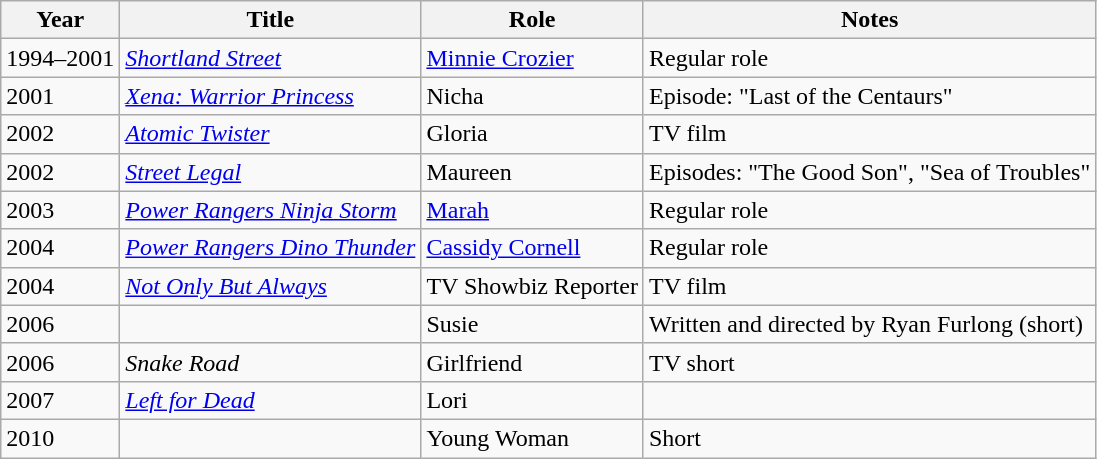<table class="wikitable">
<tr>
<th>Year</th>
<th>Title</th>
<th>Role</th>
<th>Notes</th>
</tr>
<tr>
<td>1994–2001</td>
<td><em><a href='#'>Shortland Street</a></em></td>
<td><a href='#'>Minnie Crozier</a></td>
<td>Regular role</td>
</tr>
<tr>
<td>2001</td>
<td><em><a href='#'>Xena: Warrior Princess</a></em></td>
<td>Nicha</td>
<td>Episode: "Last of the Centaurs"</td>
</tr>
<tr>
<td>2002</td>
<td><em><a href='#'>Atomic Twister</a></em></td>
<td>Gloria</td>
<td>TV film</td>
</tr>
<tr>
<td>2002</td>
<td><em><a href='#'>Street Legal</a></em></td>
<td>Maureen</td>
<td>Episodes: "The Good Son", "Sea of Troubles"</td>
</tr>
<tr>
<td>2003</td>
<td><em><a href='#'>Power Rangers Ninja Storm</a></em></td>
<td><a href='#'>Marah</a></td>
<td>Regular role</td>
</tr>
<tr>
<td>2004</td>
<td><em><a href='#'>Power Rangers Dino Thunder</a></em></td>
<td><a href='#'>Cassidy Cornell</a></td>
<td>Regular role</td>
</tr>
<tr>
<td>2004</td>
<td><em><a href='#'>Not Only But Always</a></em></td>
<td>TV Showbiz Reporter</td>
<td>TV film</td>
</tr>
<tr>
<td>2006</td>
<td><em></em></td>
<td>Susie</td>
<td>Written and directed by Ryan Furlong (short)</td>
</tr>
<tr>
<td>2006</td>
<td><em>Snake Road</em></td>
<td>Girlfriend</td>
<td>TV short</td>
</tr>
<tr>
<td>2007</td>
<td><em><a href='#'>Left for Dead</a></em></td>
<td>Lori</td>
<td></td>
</tr>
<tr>
<td>2010</td>
<td><em></em></td>
<td>Young Woman</td>
<td>Short</td>
</tr>
</table>
